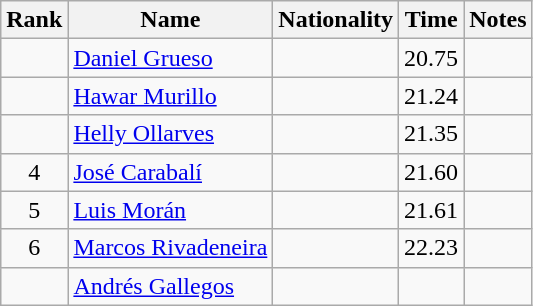<table class="wikitable sortable" style="text-align:center">
<tr>
<th>Rank</th>
<th>Name</th>
<th>Nationality</th>
<th>Time</th>
<th>Notes</th>
</tr>
<tr>
<td></td>
<td align=left><a href='#'>Daniel Grueso</a></td>
<td align=left></td>
<td>20.75</td>
<td><strong></strong></td>
</tr>
<tr>
<td></td>
<td align=left><a href='#'>Hawar Murillo</a></td>
<td align=left></td>
<td>21.24</td>
<td></td>
</tr>
<tr>
<td></td>
<td align=left><a href='#'>Helly Ollarves</a></td>
<td align=left></td>
<td>21.35</td>
<td></td>
</tr>
<tr>
<td>4</td>
<td align=left><a href='#'>José Carabalí</a></td>
<td align=left></td>
<td>21.60</td>
<td></td>
</tr>
<tr>
<td>5</td>
<td align=left><a href='#'>Luis Morán</a></td>
<td align=left></td>
<td>21.61</td>
<td></td>
</tr>
<tr>
<td>6</td>
<td align=left><a href='#'>Marcos Rivadeneira</a></td>
<td align=left></td>
<td>22.23</td>
<td></td>
</tr>
<tr>
<td></td>
<td align=left><a href='#'>Andrés Gallegos</a></td>
<td align=left></td>
<td></td>
<td></td>
</tr>
</table>
